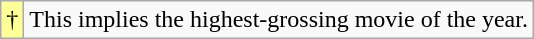<table class="wikitable">
<tr>
<td style="background-color:#FFFF99"align="center">†</td>
<td>This implies the highest-grossing movie of the year.</td>
</tr>
</table>
